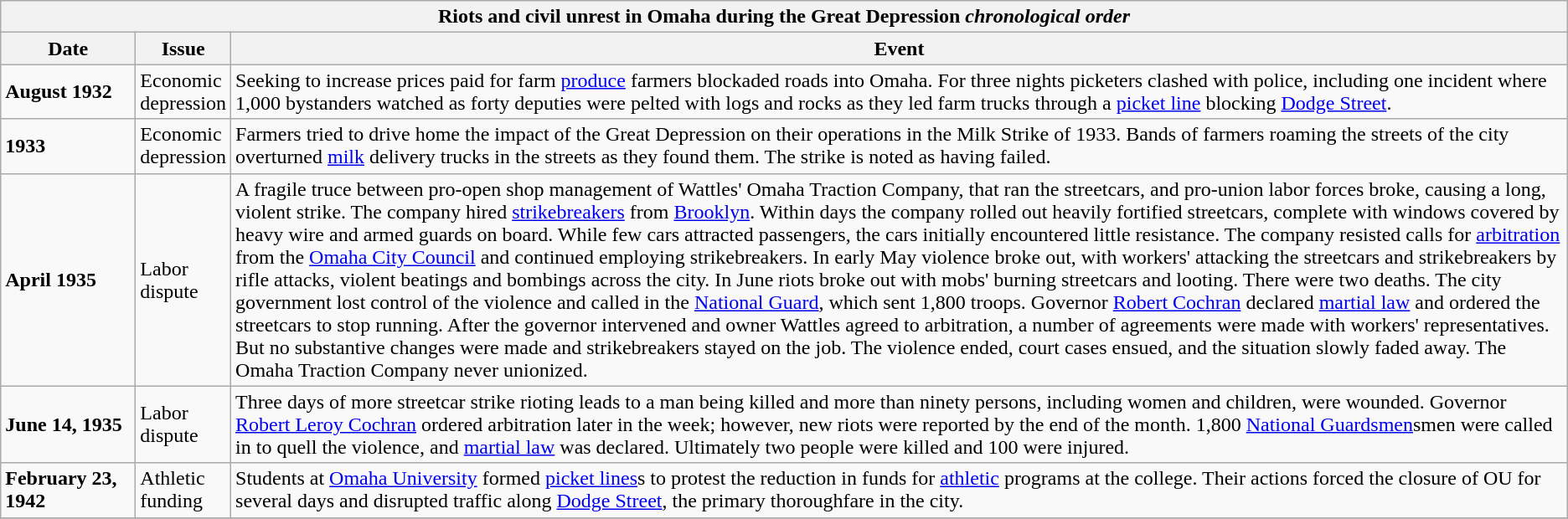<table class="wikitable">
<tr>
<th align="center" colspan="6"><strong>Riots and civil unrest in Omaha during the Great Depression</strong> <em>chronological order</em></th>
</tr>
<tr>
<th scope="col" width="100">Date</th>
<th scope="col" width="50">Issue</th>
<th scope="col">Event</th>
</tr>
<tr>
<td><strong>August 1932</strong></td>
<td>Economic depression</td>
<td>Seeking to increase prices paid for farm <a href='#'>produce</a> farmers blockaded roads into Omaha. For three nights picketers clashed with police, including one incident where 1,000 bystanders watched as forty deputies were pelted with logs and rocks as they led farm trucks through a <a href='#'>picket line</a> blocking <a href='#'>Dodge Street</a>.</td>
</tr>
<tr>
<td><strong>1933</strong></td>
<td>Economic depression</td>
<td>Farmers tried to drive home the impact of the Great Depression on their operations in the Milk Strike of 1933. Bands of farmers roaming the streets of the city overturned <a href='#'>milk</a> delivery trucks in the streets as they found them. The strike is noted as having failed.</td>
</tr>
<tr>
<td><strong>April 1935</strong></td>
<td>Labor dispute</td>
<td>A fragile truce between pro-open shop management of Wattles' Omaha Traction Company, that ran the streetcars, and pro-union labor forces broke, causing a long, violent strike. The company hired <a href='#'>strikebreakers</a> from <a href='#'>Brooklyn</a>. Within days the company rolled out heavily fortified streetcars, complete with windows covered by heavy wire and armed guards on board. While few cars attracted passengers, the cars initially encountered little resistance. The company resisted calls for <a href='#'>arbitration</a> from the <a href='#'>Omaha City Council</a> and continued employing strikebreakers. In early May violence broke out, with workers' attacking the streetcars and strikebreakers by rifle attacks, violent beatings and bombings across the city. In June riots broke out with mobs' burning streetcars and looting. There were two deaths. The city government lost control of the violence and called in the <a href='#'>National Guard</a>, which sent 1,800 troops. Governor <a href='#'>Robert Cochran</a> declared <a href='#'>martial law</a> and ordered the streetcars to stop running. After the governor intervened and owner Wattles agreed to arbitration, a number of agreements were made with workers' representatives. But no substantive changes were made and strikebreakers stayed on the job. The violence ended, court cases ensued, and the situation slowly faded away. The Omaha Traction Company never unionized.</td>
</tr>
<tr>
<td><strong>June 14, 1935</strong></td>
<td>Labor dispute</td>
<td>Three days of more streetcar strike rioting leads to a man being killed and more than ninety persons, including women and children, were wounded. Governor <a href='#'>Robert Leroy Cochran</a> ordered arbitration later in the week; however, new riots were reported by the end of the month. 1,800 <a href='#'>National Guardsmen</a>smen were called in to quell the violence, and <a href='#'>martial law</a> was declared. Ultimately two people were killed and 100 were injured.</td>
</tr>
<tr>
<td><strong>February 23, 1942</strong></td>
<td>Athletic funding</td>
<td>Students at <a href='#'>Omaha University</a> formed <a href='#'>picket lines</a>s to protest the reduction in funds for <a href='#'>athletic</a> programs at the college. Their actions forced the closure of OU for several days and disrupted traffic along <a href='#'>Dodge Street</a>, the primary thoroughfare in the city.</td>
</tr>
<tr>
</tr>
</table>
